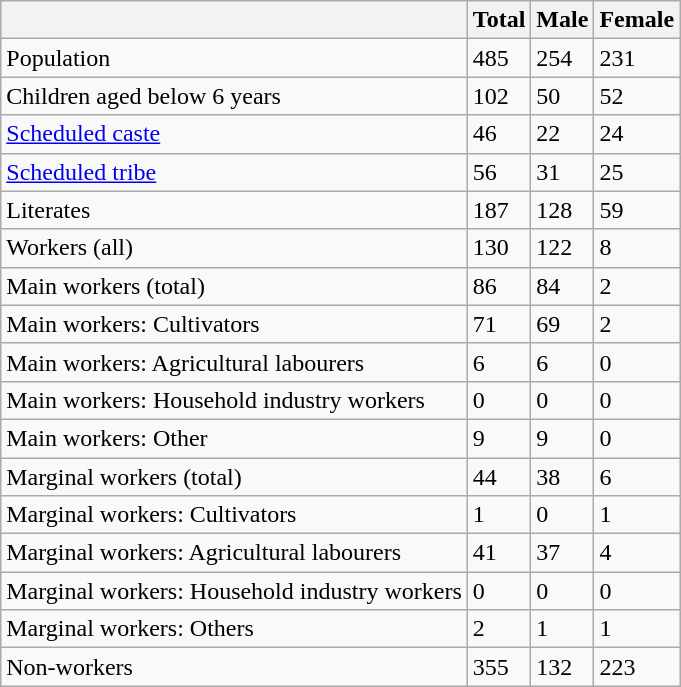<table class="wikitable sortable">
<tr>
<th></th>
<th>Total</th>
<th>Male</th>
<th>Female</th>
</tr>
<tr>
<td>Population</td>
<td>485</td>
<td>254</td>
<td>231</td>
</tr>
<tr>
<td>Children aged below 6 years</td>
<td>102</td>
<td>50</td>
<td>52</td>
</tr>
<tr>
<td><a href='#'>Scheduled caste</a></td>
<td>46</td>
<td>22</td>
<td>24</td>
</tr>
<tr>
<td><a href='#'>Scheduled tribe</a></td>
<td>56</td>
<td>31</td>
<td>25</td>
</tr>
<tr>
<td>Literates</td>
<td>187</td>
<td>128</td>
<td>59</td>
</tr>
<tr>
<td>Workers (all)</td>
<td>130</td>
<td>122</td>
<td>8</td>
</tr>
<tr>
<td>Main workers (total)</td>
<td>86</td>
<td>84</td>
<td>2</td>
</tr>
<tr>
<td>Main workers: Cultivators</td>
<td>71</td>
<td>69</td>
<td>2</td>
</tr>
<tr>
<td>Main workers: Agricultural labourers</td>
<td>6</td>
<td>6</td>
<td>0</td>
</tr>
<tr>
<td>Main workers: Household industry workers</td>
<td>0</td>
<td>0</td>
<td>0</td>
</tr>
<tr>
<td>Main workers: Other</td>
<td>9</td>
<td>9</td>
<td>0</td>
</tr>
<tr>
<td>Marginal workers (total)</td>
<td>44</td>
<td>38</td>
<td>6</td>
</tr>
<tr>
<td>Marginal workers: Cultivators</td>
<td>1</td>
<td>0</td>
<td>1</td>
</tr>
<tr>
<td>Marginal workers: Agricultural labourers</td>
<td>41</td>
<td>37</td>
<td>4</td>
</tr>
<tr>
<td>Marginal workers: Household industry workers</td>
<td>0</td>
<td>0</td>
<td>0</td>
</tr>
<tr>
<td>Marginal workers: Others</td>
<td>2</td>
<td>1</td>
<td>1</td>
</tr>
<tr>
<td>Non-workers</td>
<td>355</td>
<td>132</td>
<td>223</td>
</tr>
</table>
